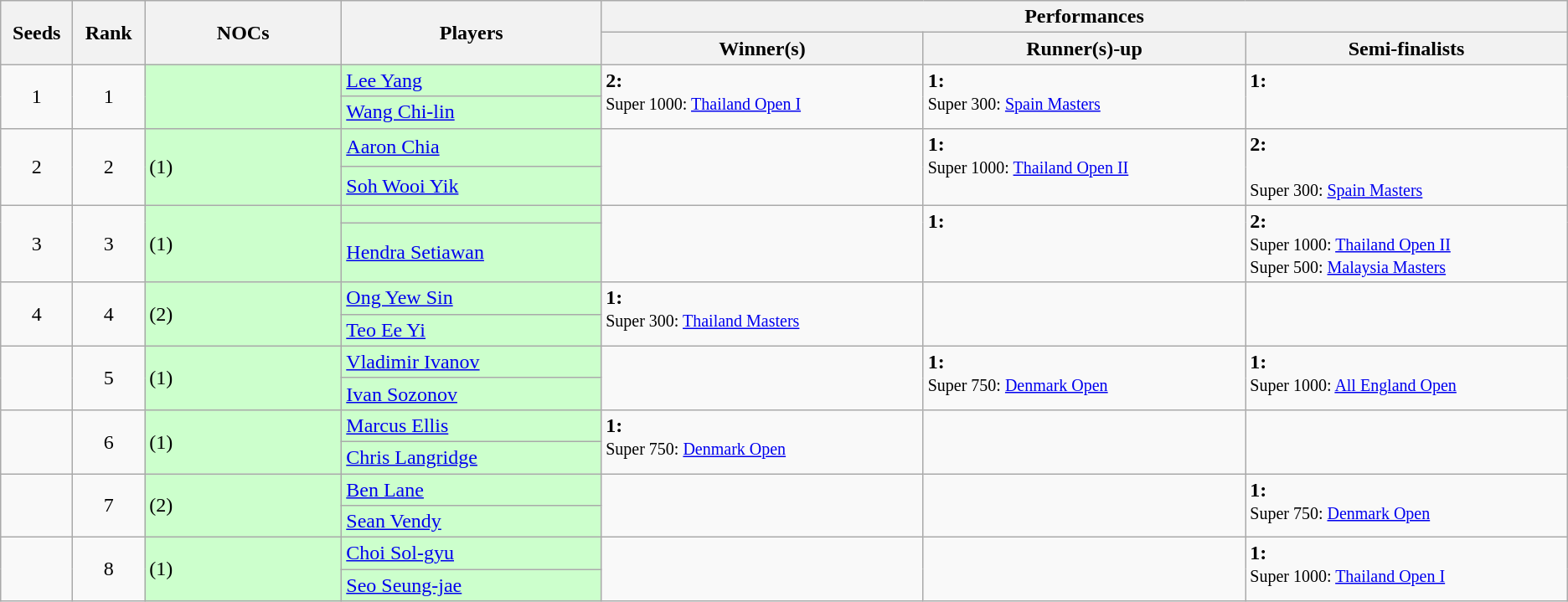<table class="wikitable">
<tr>
<th rowspan="2" width="50">Seeds</th>
<th rowspan="2" width="50">Rank</th>
<th rowspan="2" width="150">NOCs</th>
<th rowspan="2" width="200">Players</th>
<th colspan="3">Performances</th>
</tr>
<tr>
<th width="250">Winner(s)</th>
<th width="250">Runner(s)-up</th>
<th width="250">Semi-finalists</th>
</tr>
<tr>
<td align="center" rowspan="2">1</td>
<td align="center" rowspan="2">1</td>
<td bgcolor="#ccffcc" rowspan="2"></td>
<td bgcolor="#ccffcc"><a href='#'>Lee Yang</a></td>
<td rowspan="2" valign="top"><strong>2:</strong><br><small>Super 1000: <a href='#'>Thailand Open I</a><br> </small></td>
<td rowspan="2" valign="top"><strong>1:</strong><br><small>Super 300: <a href='#'>Spain Masters</a></small></td>
<td rowspan="2" valign="top"><strong>1:</strong><br><small></small></td>
</tr>
<tr>
<td bgcolor="#ccffcc"><a href='#'>Wang Chi-lin</a></td>
</tr>
<tr>
<td align="center" rowspan="2">2</td>
<td align="center" rowspan="2">2</td>
<td bgcolor="#ccffcc" rowspan="2"> (1)</td>
<td bgcolor="#ccffcc"><a href='#'>Aaron Chia</a></td>
<td rowspan="2" valign="top"></td>
<td rowspan="2" valign="top"><strong>1:</strong><br><small>Super 1000: <a href='#'>Thailand Open II</a></small></td>
<td rowspan="2" valign="top"><strong>2:</strong><br><small> <br>Super 300: <a href='#'>Spain Masters</a></small></td>
</tr>
<tr>
<td bgcolor="#ccffcc"><a href='#'>Soh Wooi Yik</a></td>
</tr>
<tr>
<td align="center" rowspan="2">3</td>
<td align="center" rowspan="2">3</td>
<td bgcolor="#ccffcc" rowspan="2"> (1)</td>
<td bgcolor="#ccffcc"></td>
<td rowspan="2" valign="top"></td>
<td rowspan="2" valign="top"><strong>1:</strong><br><small></small></td>
<td rowspan="2" valign="top"><strong>2:</strong><br><small>Super 1000: <a href='#'>Thailand Open II</a><br>Super 500: <a href='#'>Malaysia Masters</a></small></td>
</tr>
<tr>
<td bgcolor="#ccffcc"><a href='#'>Hendra Setiawan</a></td>
</tr>
<tr>
<td align="center" rowspan="2">4</td>
<td align="center" rowspan="2">4</td>
<td bgcolor="#ccffcc" rowspan="2"> (2)</td>
<td bgcolor="#ccffcc"><a href='#'>Ong Yew Sin</a></td>
<td rowspan="2" valign="top"><strong>1:</strong><br><small>Super 300: <a href='#'>Thailand Masters</a></small></td>
<td rowspan="2" valign="top"></td>
<td rowspan="2" valign="top"></td>
</tr>
<tr>
<td bgcolor="#ccffcc"><a href='#'>Teo Ee Yi</a></td>
</tr>
<tr>
<td align="center" rowspan="2"></td>
<td align="center" rowspan="2">5</td>
<td bgcolor="#ccffcc" rowspan="2"> (1)</td>
<td bgcolor="#ccffcc"><a href='#'>Vladimir Ivanov</a></td>
<td rowspan="2" valign="top"></td>
<td rowspan="2" valign="top"><strong>1:</strong><br><small>Super 750: <a href='#'>Denmark Open</a></small></td>
<td rowspan="2" valign="top"><strong>1:</strong><br><small>Super 1000: <a href='#'>All England Open</a></small></td>
</tr>
<tr>
<td bgcolor="#ccffcc"><a href='#'>Ivan Sozonov</a></td>
</tr>
<tr>
<td align="center" rowspan="2"></td>
<td align="center" rowspan="2">6</td>
<td bgcolor="#ccffcc" rowspan="2"> (1)</td>
<td bgcolor="#ccffcc"><a href='#'>Marcus Ellis</a></td>
<td rowspan="2" valign="top"><strong>1:</strong><br><small>Super 750: <a href='#'>Denmark Open</a></small></td>
<td rowspan="2" valign="top"></td>
<td rowspan="2" valign="top"></td>
</tr>
<tr>
<td bgcolor="#ccffcc"><a href='#'>Chris Langridge</a></td>
</tr>
<tr>
<td align="center" rowspan="2"></td>
<td align="center" rowspan="2">7</td>
<td bgcolor="#ccffcc" rowspan="2"> (2)</td>
<td bgcolor="#ccffcc"><a href='#'>Ben Lane</a></td>
<td rowspan="2" valign="top"></td>
<td rowspan="2" valign="top"></td>
<td rowspan="2" valign="top"><strong>1:</strong><br><small>Super 750: <a href='#'>Denmark Open</a></small></td>
</tr>
<tr>
<td bgcolor="#ccffcc"><a href='#'>Sean Vendy</a></td>
</tr>
<tr>
<td align="center" rowspan="2"></td>
<td align="center" rowspan="2">8</td>
<td bgcolor="#ccffcc" rowspan="2"> (1)</td>
<td bgcolor="#ccffcc"><a href='#'>Choi Sol-gyu</a></td>
<td rowspan="2" valign="top"></td>
<td rowspan="2" valign="top"></td>
<td rowspan="2" valign="top"><strong>1:</strong><br><small>Super 1000: <a href='#'>Thailand Open I</a></small></td>
</tr>
<tr>
<td bgcolor="#ccffcc"><a href='#'>Seo Seung-jae</a></td>
</tr>
</table>
